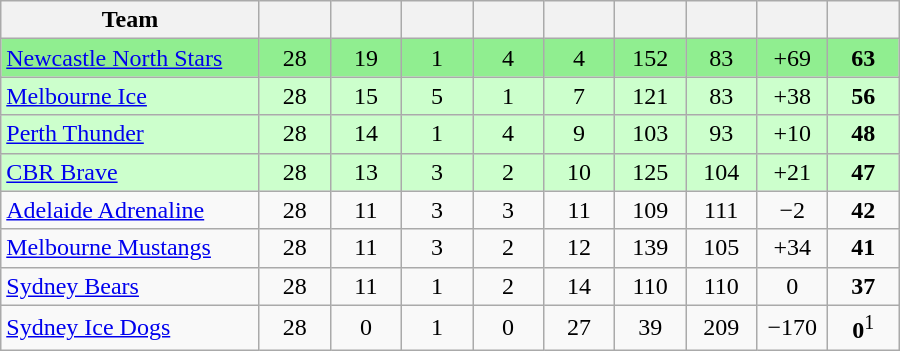<table class="wikitable" style="text-align:center;">
<tr>
<th width=165>Team</th>
<th width=40></th>
<th width=40></th>
<th width=40></th>
<th width=40></th>
<th width=40></th>
<th width=40></th>
<th width=40></th>
<th width=40></th>
<th width=40></th>
</tr>
<tr bgcolor="#90EE90">
<td style="text-align:left;"><a href='#'>Newcastle North Stars</a></td>
<td>28</td>
<td>19</td>
<td>1</td>
<td>4</td>
<td>4</td>
<td>152</td>
<td>83</td>
<td>+69</td>
<td><strong>63</strong></td>
</tr>
<tr bgcolor="#ccffcc">
<td style="text-align:left;"><a href='#'>Melbourne Ice</a></td>
<td>28</td>
<td>15</td>
<td>5</td>
<td>1</td>
<td>7</td>
<td>121</td>
<td>83</td>
<td>+38</td>
<td><strong>56</strong></td>
</tr>
<tr bgcolor="#ccffcc">
<td style="text-align:left;"><a href='#'>Perth Thunder</a></td>
<td>28</td>
<td>14</td>
<td>1</td>
<td>4</td>
<td>9</td>
<td>103</td>
<td>93</td>
<td>+10</td>
<td><strong>48</strong></td>
</tr>
<tr bgcolor="#ccffcc">
<td style="text-align:left;"><a href='#'>CBR Brave</a></td>
<td>28</td>
<td>13</td>
<td>3</td>
<td>2</td>
<td>10</td>
<td>125</td>
<td>104</td>
<td>+21</td>
<td><strong>47</strong></td>
</tr>
<tr>
<td style="text-align:left;"><a href='#'>Adelaide Adrenaline</a></td>
<td>28</td>
<td>11</td>
<td>3</td>
<td>3</td>
<td>11</td>
<td>109</td>
<td>111</td>
<td>−2</td>
<td><strong>42</strong></td>
</tr>
<tr>
<td style="text-align:left;"><a href='#'>Melbourne Mustangs</a></td>
<td>28</td>
<td>11</td>
<td>3</td>
<td>2</td>
<td>12</td>
<td>139</td>
<td>105</td>
<td>+34</td>
<td><strong>41</strong></td>
</tr>
<tr>
<td style="text-align:left;"><a href='#'>Sydney Bears</a></td>
<td>28</td>
<td>11</td>
<td>1</td>
<td>2</td>
<td>14</td>
<td>110</td>
<td>110</td>
<td>0</td>
<td><strong>37</strong></td>
</tr>
<tr>
<td style="text-align:left;"><a href='#'>Sydney Ice Dogs</a></td>
<td>28</td>
<td>0</td>
<td>1</td>
<td>0</td>
<td>27</td>
<td>39</td>
<td>209</td>
<td>−170</td>
<td><strong>0</strong><sup>1</sup></td>
</tr>
</table>
